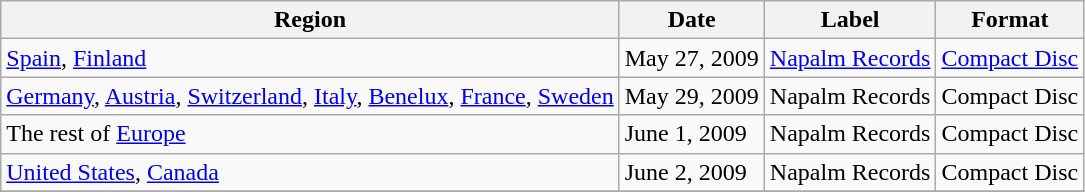<table class="wikitable">
<tr>
<th>Region</th>
<th>Date</th>
<th>Label</th>
<th>Format</th>
</tr>
<tr>
<td><a href='#'>Spain</a>, <a href='#'>Finland</a></td>
<td>May 27, 2009</td>
<td><a href='#'>Napalm Records</a></td>
<td><a href='#'>Compact Disc</a></td>
</tr>
<tr>
<td><a href='#'>Germany</a>, <a href='#'>Austria</a>, <a href='#'>Switzerland</a>, <a href='#'>Italy</a>, <a href='#'>Benelux</a>, <a href='#'>France</a>, <a href='#'>Sweden</a></td>
<td>May 29, 2009</td>
<td>Napalm Records</td>
<td>Compact Disc</td>
</tr>
<tr>
<td>The rest of <a href='#'>Europe</a></td>
<td>June 1, 2009</td>
<td>Napalm Records</td>
<td>Compact Disc</td>
</tr>
<tr>
<td><a href='#'>United States</a>, <a href='#'>Canada</a></td>
<td>June 2, 2009</td>
<td>Napalm Records</td>
<td>Compact Disc</td>
</tr>
<tr>
</tr>
</table>
